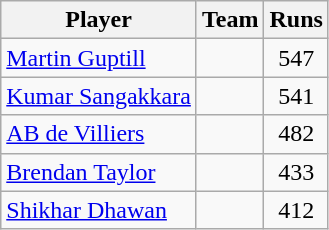<table class="wikitable">
<tr>
<th>Player</th>
<th>Team</th>
<th>Runs</th>
</tr>
<tr>
<td><a href='#'>Martin Guptill</a></td>
<td></td>
<td style="text-align:center">547</td>
</tr>
<tr>
<td><a href='#'>Kumar Sangakkara</a></td>
<td></td>
<td style="text-align:center">541</td>
</tr>
<tr>
<td><a href='#'>AB de Villiers</a></td>
<td></td>
<td style="text-align:center">482</td>
</tr>
<tr>
<td><a href='#'>Brendan Taylor</a></td>
<td></td>
<td style="text-align:center">433</td>
</tr>
<tr>
<td><a href='#'>Shikhar Dhawan</a></td>
<td></td>
<td style="text-align:center">412</td>
</tr>
</table>
